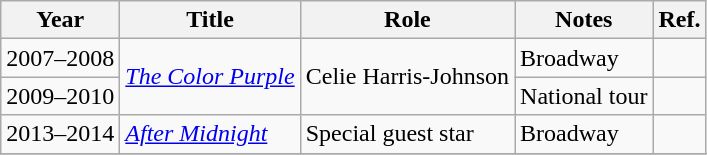<table class="wikitable sortable">
<tr>
<th>Year</th>
<th>Title</th>
<th>Role</th>
<th>Notes</th>
<th>Ref.</th>
</tr>
<tr>
<td>2007–2008</td>
<td rowspan=2><em><a href='#'>The Color Purple</a></em></td>
<td rowspan=2>Celie Harris-Johnson</td>
<td>Broadway</td>
<td></td>
</tr>
<tr>
<td>2009–2010</td>
<td>National tour</td>
<td></td>
</tr>
<tr>
<td>2013–2014</td>
<td><em><a href='#'>After Midnight</a></em></td>
<td>Special guest star</td>
<td>Broadway</td>
<td></td>
</tr>
<tr>
</tr>
</table>
